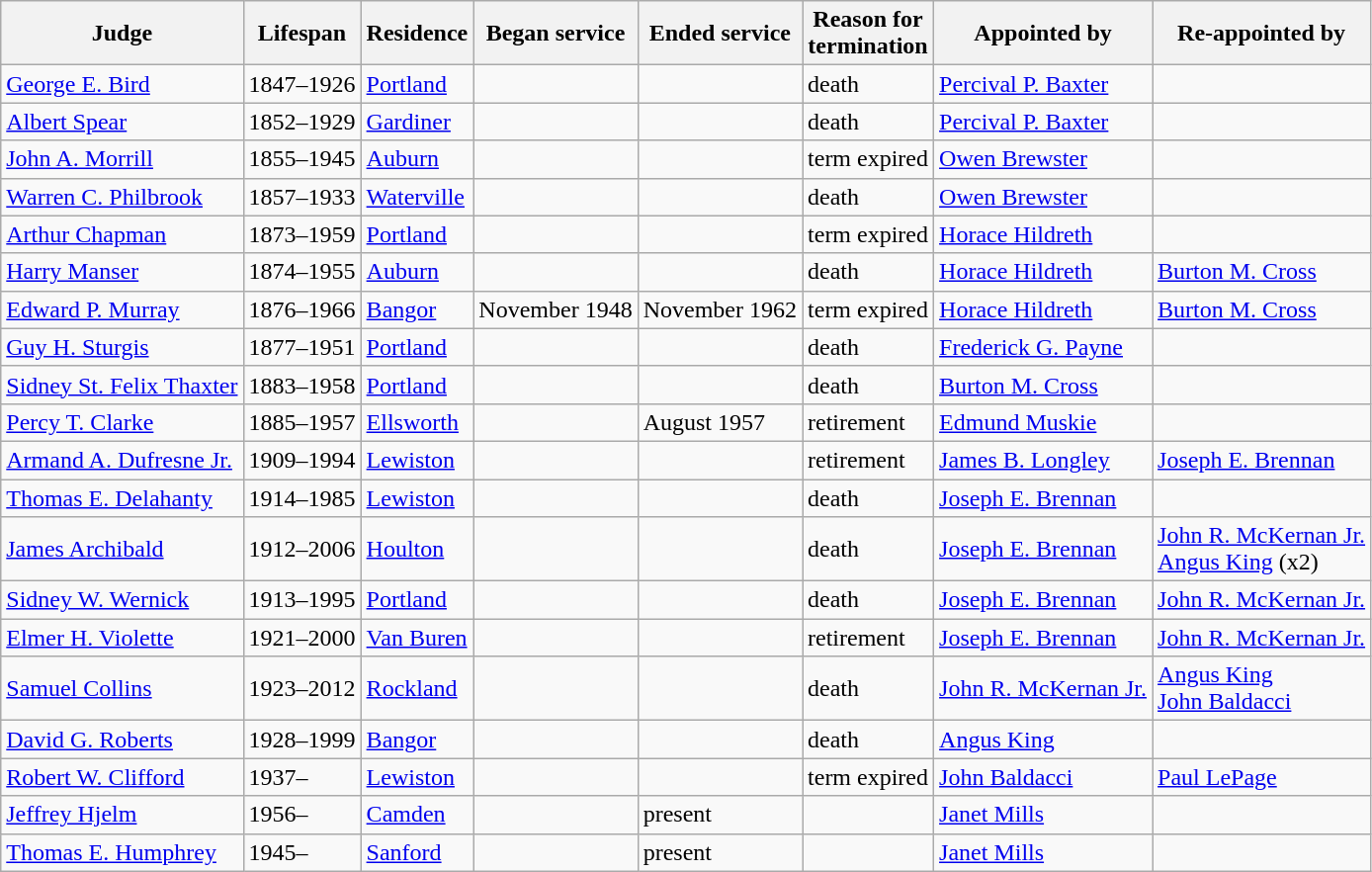<table class="wikitable sortable">
<tr>
<th>Judge</th>
<th>Lifespan</th>
<th>Residence</th>
<th>Began service</th>
<th>Ended service</th>
<th>Reason for<br>termination</th>
<th>Appointed by</th>
<th>Re-appointed by</th>
</tr>
<tr>
<td><a href='#'>George E. Bird</a></td>
<td>1847–1926</td>
<td><a href='#'>Portland</a></td>
<td></td>
<td></td>
<td>death</td>
<td><a href='#'>Percival P. Baxter</a></td>
<td></td>
</tr>
<tr>
<td><a href='#'>Albert Spear</a></td>
<td>1852–1929</td>
<td><a href='#'>Gardiner</a></td>
<td></td>
<td></td>
<td>death</td>
<td><a href='#'>Percival P. Baxter</a></td>
<td></td>
</tr>
<tr>
<td><a href='#'>John A. Morrill</a></td>
<td>1855–1945</td>
<td><a href='#'>Auburn</a></td>
<td></td>
<td></td>
<td>term expired</td>
<td><a href='#'>Owen Brewster</a></td>
<td></td>
</tr>
<tr>
<td><a href='#'>Warren C. Philbrook</a></td>
<td>1857–1933</td>
<td><a href='#'>Waterville</a></td>
<td></td>
<td></td>
<td>death</td>
<td><a href='#'>Owen Brewster</a></td>
<td></td>
</tr>
<tr>
<td><a href='#'>Arthur Chapman</a></td>
<td>1873–1959</td>
<td><a href='#'>Portland</a></td>
<td></td>
<td></td>
<td>term expired</td>
<td><a href='#'>Horace Hildreth</a></td>
<td></td>
</tr>
<tr>
<td><a href='#'>Harry Manser</a></td>
<td>1874–1955</td>
<td><a href='#'>Auburn</a></td>
<td></td>
<td></td>
<td>death</td>
<td><a href='#'>Horace Hildreth</a></td>
<td><a href='#'>Burton M. Cross</a></td>
</tr>
<tr>
<td><a href='#'>Edward P. Murray</a></td>
<td>1876–1966</td>
<td><a href='#'>Bangor</a></td>
<td>November 1948</td>
<td>November 1962</td>
<td>term expired</td>
<td><a href='#'>Horace Hildreth</a></td>
<td><a href='#'>Burton M. Cross</a></td>
</tr>
<tr>
<td><a href='#'>Guy H. Sturgis</a></td>
<td>1877–1951</td>
<td><a href='#'>Portland</a></td>
<td></td>
<td></td>
<td>death</td>
<td><a href='#'>Frederick G. Payne</a></td>
<td></td>
</tr>
<tr>
<td><a href='#'>Sidney St. Felix Thaxter</a></td>
<td>1883–1958</td>
<td><a href='#'>Portland</a></td>
<td></td>
<td></td>
<td>death</td>
<td><a href='#'>Burton M. Cross</a></td>
<td></td>
</tr>
<tr>
<td><a href='#'>Percy T. Clarke</a></td>
<td>1885–1957</td>
<td><a href='#'>Ellsworth</a></td>
<td></td>
<td>August 1957</td>
<td>retirement</td>
<td><a href='#'>Edmund Muskie</a></td>
<td></td>
</tr>
<tr>
<td><a href='#'>Armand A. Dufresne Jr.</a></td>
<td>1909–1994</td>
<td><a href='#'>Lewiston</a></td>
<td></td>
<td></td>
<td>retirement</td>
<td><a href='#'>James B. Longley</a></td>
<td><a href='#'>Joseph E. Brennan</a></td>
</tr>
<tr>
<td><a href='#'>Thomas E. Delahanty</a></td>
<td>1914–1985</td>
<td><a href='#'>Lewiston</a></td>
<td></td>
<td></td>
<td>death</td>
<td><a href='#'>Joseph E. Brennan</a></td>
<td></td>
</tr>
<tr>
<td><a href='#'>James Archibald</a></td>
<td>1912–2006</td>
<td><a href='#'>Houlton</a></td>
<td></td>
<td></td>
<td>death</td>
<td><a href='#'>Joseph E. Brennan</a></td>
<td><a href='#'>John R. McKernan Jr.</a><br><a href='#'>Angus King</a> (x2)</td>
</tr>
<tr>
<td><a href='#'>Sidney W. Wernick</a></td>
<td>1913–1995</td>
<td><a href='#'>Portland</a></td>
<td></td>
<td></td>
<td>death</td>
<td><a href='#'>Joseph E. Brennan</a></td>
<td><a href='#'>John R. McKernan Jr.</a></td>
</tr>
<tr>
<td><a href='#'>Elmer H. Violette</a></td>
<td>1921–2000</td>
<td><a href='#'>Van Buren</a></td>
<td></td>
<td></td>
<td>retirement</td>
<td><a href='#'>Joseph E. Brennan</a></td>
<td><a href='#'>John R. McKernan Jr.</a></td>
</tr>
<tr>
<td><a href='#'>Samuel Collins</a></td>
<td>1923–2012</td>
<td><a href='#'>Rockland</a></td>
<td></td>
<td></td>
<td>death</td>
<td><a href='#'>John R. McKernan Jr.</a></td>
<td><a href='#'>Angus King</a><br><a href='#'>John Baldacci</a></td>
</tr>
<tr>
<td><a href='#'>David G. Roberts</a></td>
<td>1928–1999</td>
<td><a href='#'>Bangor</a></td>
<td></td>
<td></td>
<td>death</td>
<td><a href='#'>Angus King</a></td>
<td></td>
</tr>
<tr>
<td><a href='#'>Robert W. Clifford</a></td>
<td>1937–</td>
<td><a href='#'>Lewiston</a></td>
<td></td>
<td></td>
<td>term expired</td>
<td><a href='#'>John Baldacci</a></td>
<td><a href='#'>Paul LePage</a></td>
</tr>
<tr>
<td><a href='#'>Jeffrey Hjelm</a></td>
<td>1956–</td>
<td><a href='#'>Camden</a></td>
<td></td>
<td>present</td>
<td></td>
<td><a href='#'>Janet Mills</a></td>
<td></td>
</tr>
<tr>
<td><a href='#'>Thomas E. Humphrey</a></td>
<td>1945–</td>
<td><a href='#'>Sanford</a></td>
<td></td>
<td>present</td>
<td></td>
<td><a href='#'>Janet Mills</a></td>
<td></td>
</tr>
</table>
